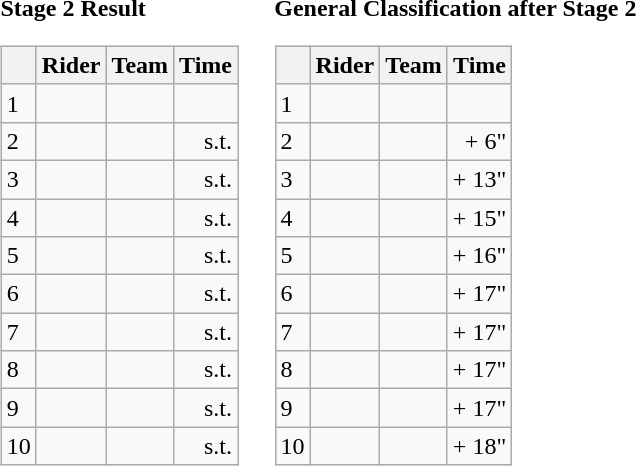<table>
<tr>
<td><strong>Stage 2 Result</strong><br><table class="wikitable">
<tr>
<th></th>
<th>Rider</th>
<th>Team</th>
<th>Time</th>
</tr>
<tr>
<td>1</td>
<td></td>
<td></td>
<td align="right"></td>
</tr>
<tr>
<td>2</td>
<td></td>
<td></td>
<td align="right">s.t.</td>
</tr>
<tr>
<td>3</td>
<td></td>
<td></td>
<td align="right">s.t.</td>
</tr>
<tr>
<td>4</td>
<td></td>
<td></td>
<td align="right">s.t.</td>
</tr>
<tr>
<td>5</td>
<td></td>
<td></td>
<td align="right">s.t.</td>
</tr>
<tr>
<td>6</td>
<td></td>
<td></td>
<td align="right">s.t.</td>
</tr>
<tr>
<td>7</td>
<td></td>
<td></td>
<td align="right">s.t.</td>
</tr>
<tr>
<td>8</td>
<td></td>
<td></td>
<td align="right">s.t.</td>
</tr>
<tr>
<td>9</td>
<td></td>
<td></td>
<td align="right">s.t.</td>
</tr>
<tr>
<td>10</td>
<td></td>
<td></td>
<td align="right">s.t.</td>
</tr>
</table>
</td>
<td></td>
<td><strong>General Classification after Stage 2</strong><br><table class="wikitable">
<tr>
<th></th>
<th>Rider</th>
<th>Team</th>
<th>Time</th>
</tr>
<tr>
<td>1</td>
<td> </td>
<td></td>
<td align="right"></td>
</tr>
<tr>
<td>2</td>
<td></td>
<td></td>
<td align="right">+ 6"</td>
</tr>
<tr>
<td>3</td>
<td></td>
<td></td>
<td align="right">+ 13"</td>
</tr>
<tr>
<td>4</td>
<td></td>
<td></td>
<td align="right">+ 15"</td>
</tr>
<tr>
<td>5</td>
<td></td>
<td></td>
<td align="right">+ 16"</td>
</tr>
<tr>
<td>6</td>
<td> </td>
<td></td>
<td align="right">+ 17"</td>
</tr>
<tr>
<td>7</td>
<td></td>
<td></td>
<td align="right">+ 17"</td>
</tr>
<tr>
<td>8</td>
<td></td>
<td></td>
<td align="right">+ 17"</td>
</tr>
<tr>
<td>9</td>
<td></td>
<td></td>
<td align="right">+ 17"</td>
</tr>
<tr>
<td>10</td>
<td></td>
<td></td>
<td align="right">+ 18"</td>
</tr>
</table>
</td>
</tr>
</table>
